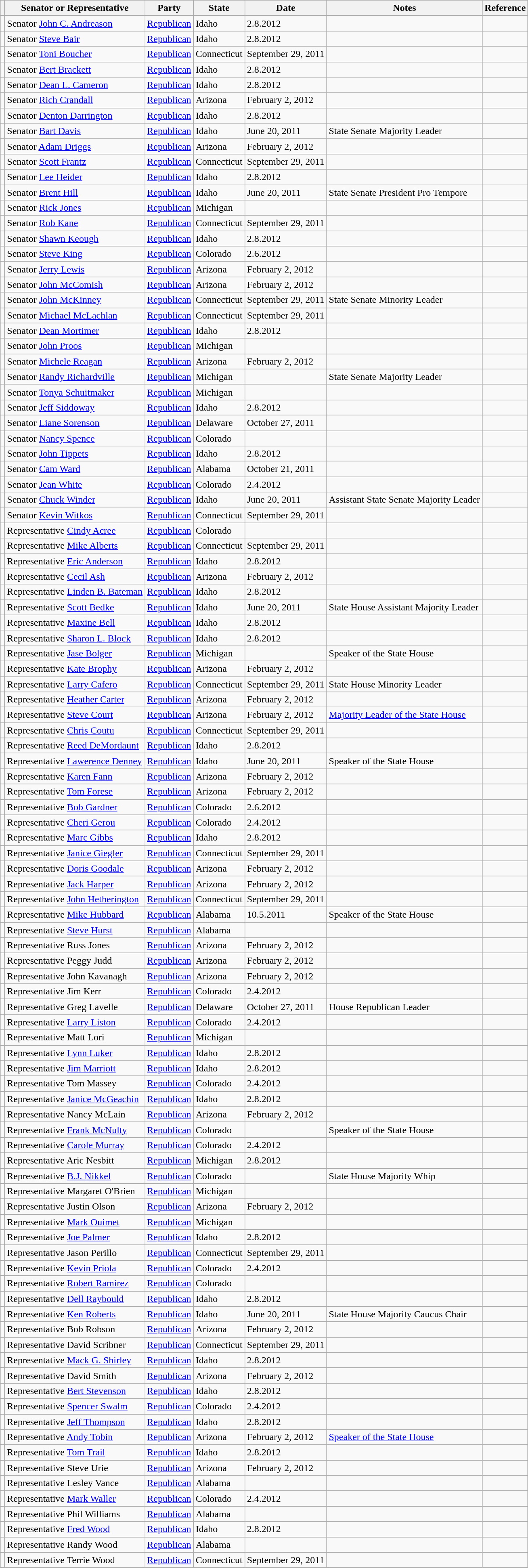<table class="wikitable sortable">
<tr valign=bottom>
<th class="unsortable"></th>
<th>Senator or Representative</th>
<th>Party</th>
<th>State</th>
<th data-sort-type="date">Date</th>
<th>Notes</th>
<th class="unsortable">Reference</th>
</tr>
<tr>
<td></td>
<td nowrap>Senator <a href='#'>John C. Andreason</a></td>
<td><a href='#'>Republican</a></td>
<td>Idaho</td>
<td>2.8.2012</td>
<td></td>
<td></td>
</tr>
<tr>
<td></td>
<td nowrap>Senator <a href='#'>Steve Bair</a></td>
<td><a href='#'>Republican</a></td>
<td>Idaho</td>
<td>2.8.2012</td>
<td></td>
<td></td>
</tr>
<tr>
<td></td>
<td nowrap>Senator <a href='#'>Toni Boucher</a></td>
<td><a href='#'>Republican</a></td>
<td>Connecticut</td>
<td>September 29, 2011</td>
<td></td>
<td></td>
</tr>
<tr>
<td></td>
<td nowrap>Senator <a href='#'>Bert Brackett</a></td>
<td><a href='#'>Republican</a></td>
<td>Idaho</td>
<td>2.8.2012</td>
<td></td>
<td></td>
</tr>
<tr>
<td></td>
<td nowrap>Senator <a href='#'>Dean L. Cameron</a></td>
<td><a href='#'>Republican</a></td>
<td>Idaho</td>
<td>2.8.2012</td>
<td></td>
<td></td>
</tr>
<tr>
<td></td>
<td nowrap>Senator <a href='#'>Rich Crandall</a></td>
<td><a href='#'>Republican</a></td>
<td>Arizona</td>
<td>February 2, 2012</td>
<td></td>
<td></td>
</tr>
<tr>
<td></td>
<td nowrap>Senator <a href='#'>Denton Darrington</a></td>
<td><a href='#'>Republican</a></td>
<td>Idaho</td>
<td>2.8.2012</td>
<td></td>
<td></td>
</tr>
<tr>
<td></td>
<td nowrap>Senator <a href='#'>Bart Davis</a></td>
<td><a href='#'>Republican</a></td>
<td>Idaho</td>
<td>June 20, 2011</td>
<td>State Senate Majority Leader</td>
<td></td>
</tr>
<tr>
<td></td>
<td nowrap>Senator <a href='#'>Adam Driggs</a></td>
<td><a href='#'>Republican</a></td>
<td>Arizona</td>
<td>February 2, 2012</td>
<td></td>
<td></td>
</tr>
<tr>
<td></td>
<td nowrap>Senator <a href='#'>Scott Frantz</a></td>
<td><a href='#'>Republican</a></td>
<td>Connecticut</td>
<td>September 29, 2011</td>
<td></td>
<td></td>
</tr>
<tr>
<td></td>
<td nowrap>Senator <a href='#'>Lee Heider</a></td>
<td><a href='#'>Republican</a></td>
<td>Idaho</td>
<td>2.8.2012</td>
<td></td>
<td></td>
</tr>
<tr>
<td></td>
<td nowrap>Senator <a href='#'>Brent Hill</a></td>
<td><a href='#'>Republican</a></td>
<td>Idaho</td>
<td>June 20, 2011</td>
<td>State Senate President Pro Tempore</td>
<td></td>
</tr>
<tr>
<td></td>
<td nowrap>Senator <a href='#'>Rick Jones</a></td>
<td><a href='#'>Republican</a></td>
<td>Michigan</td>
<td></td>
<td></td>
<td></td>
</tr>
<tr>
<td></td>
<td nowrap>Senator <a href='#'>Rob Kane</a></td>
<td><a href='#'>Republican</a></td>
<td>Connecticut</td>
<td>September 29, 2011</td>
<td></td>
<td></td>
</tr>
<tr>
<td></td>
<td nowrap>Senator <a href='#'>Shawn Keough</a></td>
<td><a href='#'>Republican</a></td>
<td>Idaho</td>
<td>2.8.2012</td>
<td></td>
<td></td>
</tr>
<tr>
<td></td>
<td nowrap>Senator <a href='#'>Steve King</a></td>
<td><a href='#'>Republican</a></td>
<td>Colorado</td>
<td>2.6.2012</td>
<td></td>
<td></td>
</tr>
<tr>
<td></td>
<td nowrap>Senator <a href='#'>Jerry Lewis</a></td>
<td><a href='#'>Republican</a></td>
<td>Arizona</td>
<td>February 2, 2012</td>
<td></td>
<td></td>
</tr>
<tr>
<td></td>
<td nowrap>Senator <a href='#'>John McComish</a></td>
<td><a href='#'>Republican</a></td>
<td>Arizona</td>
<td>February 2, 2012</td>
<td></td>
<td></td>
</tr>
<tr>
<td></td>
<td nowrap>Senator <a href='#'>John McKinney</a></td>
<td><a href='#'>Republican</a></td>
<td>Connecticut</td>
<td>September 29, 2011</td>
<td>State Senate Minority Leader</td>
<td></td>
</tr>
<tr>
<td></td>
<td nowrap>Senator <a href='#'>Michael McLachlan</a></td>
<td><a href='#'>Republican</a></td>
<td>Connecticut</td>
<td>September 29, 2011</td>
<td></td>
<td></td>
</tr>
<tr>
<td></td>
<td nowrap>Senator <a href='#'>Dean Mortimer</a></td>
<td><a href='#'>Republican</a></td>
<td>Idaho</td>
<td>2.8.2012</td>
<td></td>
<td></td>
</tr>
<tr>
<td></td>
<td nowrap>Senator <a href='#'>John Proos</a></td>
<td><a href='#'>Republican</a></td>
<td>Michigan</td>
<td></td>
<td></td>
<td></td>
</tr>
<tr>
<td></td>
<td nowrap>Senator <a href='#'>Michele Reagan</a></td>
<td><a href='#'>Republican</a></td>
<td>Arizona</td>
<td>February 2, 2012</td>
<td></td>
<td></td>
</tr>
<tr>
<td></td>
<td nowrap>Senator <a href='#'>Randy Richardville</a></td>
<td><a href='#'>Republican</a></td>
<td>Michigan</td>
<td></td>
<td>State Senate Majority Leader</td>
<td></td>
</tr>
<tr>
<td></td>
<td nowrap>Senator <a href='#'>Tonya Schuitmaker</a></td>
<td><a href='#'>Republican</a></td>
<td>Michigan</td>
<td></td>
<td></td>
<td></td>
</tr>
<tr>
<td></td>
<td nowrap>Senator <a href='#'>Jeff Siddoway</a></td>
<td><a href='#'>Republican</a></td>
<td>Idaho</td>
<td>2.8.2012</td>
<td></td>
<td></td>
</tr>
<tr>
<td></td>
<td nowrap>Senator <a href='#'>Liane Sorenson</a></td>
<td><a href='#'>Republican</a></td>
<td>Delaware</td>
<td>October 27, 2011</td>
<td></td>
<td></td>
</tr>
<tr>
<td></td>
<td nowrap>Senator <a href='#'>Nancy Spence</a></td>
<td><a href='#'>Republican</a></td>
<td>Colorado</td>
<td></td>
<td></td>
<td></td>
</tr>
<tr>
<td></td>
<td nowrap>Senator <a href='#'>John Tippets</a></td>
<td><a href='#'>Republican</a></td>
<td>Idaho</td>
<td>2.8.2012</td>
<td></td>
<td></td>
</tr>
<tr>
<td></td>
<td nowrap>Senator <a href='#'>Cam Ward</a></td>
<td><a href='#'>Republican</a></td>
<td>Alabama</td>
<td>October 21, 2011</td>
<td></td>
<td></td>
</tr>
<tr>
<td></td>
<td nowrap>Senator <a href='#'>Jean White</a></td>
<td><a href='#'>Republican</a></td>
<td>Colorado</td>
<td>2.4.2012</td>
<td></td>
<td></td>
</tr>
<tr>
<td></td>
<td nowrap>Senator <a href='#'>Chuck Winder</a></td>
<td><a href='#'>Republican</a></td>
<td>Idaho</td>
<td>June 20, 2011</td>
<td>Assistant State Senate Majority Leader</td>
<td></td>
</tr>
<tr>
<td></td>
<td nowrap>Senator <a href='#'>Kevin Witkos</a></td>
<td><a href='#'>Republican</a></td>
<td>Connecticut</td>
<td>September 29, 2011</td>
<td></td>
<td></td>
</tr>
<tr>
<td></td>
<td nowrap>Representative <a href='#'>Cindy Acree</a></td>
<td><a href='#'>Republican</a></td>
<td>Colorado</td>
<td></td>
<td></td>
<td></td>
</tr>
<tr>
<td></td>
<td nowrap>Representative <a href='#'>Mike Alberts</a></td>
<td><a href='#'>Republican</a></td>
<td>Connecticut</td>
<td>September 29, 2011</td>
<td></td>
<td></td>
</tr>
<tr>
<td></td>
<td nowrap>Representative <a href='#'>Eric Anderson</a></td>
<td><a href='#'>Republican</a></td>
<td>Idaho</td>
<td>2.8.2012</td>
<td></td>
<td></td>
</tr>
<tr>
<td></td>
<td nowrap>Representative <a href='#'>Cecil Ash</a></td>
<td><a href='#'>Republican</a></td>
<td>Arizona</td>
<td>February 2, 2012</td>
<td></td>
<td></td>
</tr>
<tr>
<td></td>
<td nowrap>Representative <a href='#'>Linden B. Bateman</a></td>
<td><a href='#'>Republican</a></td>
<td>Idaho</td>
<td>2.8.2012</td>
<td></td>
<td></td>
</tr>
<tr>
<td></td>
<td nowrap>Representative <a href='#'>Scott Bedke</a></td>
<td><a href='#'>Republican</a></td>
<td>Idaho</td>
<td>June 20, 2011</td>
<td>State House Assistant Majority Leader</td>
<td></td>
</tr>
<tr>
<td></td>
<td nowrap>Representative <a href='#'>Maxine Bell</a></td>
<td><a href='#'>Republican</a></td>
<td>Idaho</td>
<td>2.8.2012</td>
<td></td>
<td></td>
</tr>
<tr>
<td></td>
<td nowrap>Representative <a href='#'>Sharon L. Block</a></td>
<td><a href='#'>Republican</a></td>
<td>Idaho</td>
<td>2.8.2012</td>
<td></td>
<td></td>
</tr>
<tr>
<td></td>
<td nowrap>Representative <a href='#'>Jase Bolger</a></td>
<td><a href='#'>Republican</a></td>
<td>Michigan</td>
<td></td>
<td>Speaker of the State House</td>
<td></td>
</tr>
<tr>
<td></td>
<td nowrap>Representative <a href='#'>Kate Brophy</a></td>
<td><a href='#'>Republican</a></td>
<td>Arizona</td>
<td>February 2, 2012</td>
<td></td>
<td></td>
</tr>
<tr>
<td></td>
<td nowrap>Representative <a href='#'>Larry Cafero</a></td>
<td><a href='#'>Republican</a></td>
<td>Connecticut</td>
<td>September 29, 2011</td>
<td>State House Minority Leader</td>
<td></td>
</tr>
<tr>
<td></td>
<td nowrap>Representative <a href='#'>Heather Carter</a></td>
<td><a href='#'>Republican</a></td>
<td>Arizona</td>
<td>February 2, 2012</td>
<td></td>
<td></td>
</tr>
<tr>
<td></td>
<td nowrap>Representative <a href='#'>Steve Court</a></td>
<td><a href='#'>Republican</a></td>
<td>Arizona</td>
<td>February 2, 2012</td>
<td><a href='#'>Majority Leader of the State House</a></td>
<td></td>
</tr>
<tr>
<td></td>
<td nowrap>Representative <a href='#'>Chris Coutu</a></td>
<td><a href='#'>Republican</a></td>
<td>Connecticut</td>
<td>September 29, 2011</td>
<td></td>
<td></td>
</tr>
<tr>
<td></td>
<td nowrap>Representative <a href='#'>Reed DeMordaunt</a></td>
<td><a href='#'>Republican</a></td>
<td>Idaho</td>
<td>2.8.2012</td>
<td></td>
<td></td>
</tr>
<tr>
<td></td>
<td nowrap>Representative <a href='#'>Lawerence Denney</a></td>
<td><a href='#'>Republican</a></td>
<td>Idaho</td>
<td>June 20, 2011</td>
<td>Speaker of the State House</td>
<td></td>
</tr>
<tr>
<td></td>
<td nowrap>Representative <a href='#'>Karen Fann</a></td>
<td><a href='#'>Republican</a></td>
<td>Arizona</td>
<td>February 2, 2012</td>
<td></td>
<td></td>
</tr>
<tr>
<td></td>
<td nowrap>Representative <a href='#'>Tom Forese</a></td>
<td><a href='#'>Republican</a></td>
<td>Arizona</td>
<td>February 2, 2012</td>
<td></td>
<td></td>
</tr>
<tr>
<td></td>
<td nowrap>Representative <a href='#'>Bob Gardner</a></td>
<td><a href='#'>Republican</a></td>
<td>Colorado</td>
<td>2.6.2012</td>
<td></td>
<td></td>
</tr>
<tr>
<td></td>
<td nowrap>Representative <a href='#'>Cheri Gerou</a></td>
<td><a href='#'>Republican</a></td>
<td>Colorado</td>
<td>2.4.2012</td>
<td></td>
<td></td>
</tr>
<tr>
<td></td>
<td nowrap>Representative <a href='#'>Marc Gibbs</a></td>
<td><a href='#'>Republican</a></td>
<td>Idaho</td>
<td>2.8.2012</td>
<td></td>
<td></td>
</tr>
<tr>
<td></td>
<td nowrap>Representative <a href='#'>Janice Giegler</a></td>
<td><a href='#'>Republican</a></td>
<td>Connecticut</td>
<td>September 29, 2011</td>
<td></td>
<td></td>
</tr>
<tr>
<td></td>
<td nowrap>Representative <a href='#'>Doris Goodale</a></td>
<td><a href='#'>Republican</a></td>
<td>Arizona</td>
<td>February 2, 2012</td>
<td></td>
<td></td>
</tr>
<tr>
<td></td>
<td nowrap>Representative <a href='#'>Jack Harper</a></td>
<td><a href='#'>Republican</a></td>
<td>Arizona</td>
<td>February 2, 2012</td>
<td></td>
<td></td>
</tr>
<tr>
<td></td>
<td nowrap>Representative <a href='#'>John Hetherington</a></td>
<td><a href='#'>Republican</a></td>
<td>Connecticut</td>
<td>September 29, 2011</td>
<td></td>
<td></td>
</tr>
<tr>
<td></td>
<td nowrap>Representative <a href='#'>Mike Hubbard</a></td>
<td><a href='#'>Republican</a></td>
<td>Alabama</td>
<td>10.5.2011</td>
<td>Speaker of the State House</td>
<td></td>
</tr>
<tr>
<td></td>
<td nowrap>Representative <a href='#'>Steve Hurst</a></td>
<td><a href='#'>Republican</a></td>
<td>Alabama</td>
<td></td>
<td></td>
<td></td>
</tr>
<tr>
<td></td>
<td nowrap>Representative Russ Jones</td>
<td><a href='#'>Republican</a></td>
<td>Arizona</td>
<td>February 2, 2012</td>
<td></td>
<td></td>
</tr>
<tr>
<td></td>
<td nowrap>Representative Peggy Judd</td>
<td><a href='#'>Republican</a></td>
<td>Arizona</td>
<td>February 2, 2012</td>
<td></td>
<td></td>
</tr>
<tr>
<td></td>
<td nowrap>Representative John Kavanagh</td>
<td><a href='#'>Republican</a></td>
<td>Arizona</td>
<td>February 2, 2012</td>
<td></td>
<td></td>
</tr>
<tr>
<td></td>
<td nowrap>Representative Jim Kerr</td>
<td><a href='#'>Republican</a></td>
<td>Colorado</td>
<td>2.4.2012</td>
<td></td>
<td></td>
</tr>
<tr>
<td></td>
<td nowrap>Representative Greg Lavelle</td>
<td><a href='#'>Republican</a></td>
<td>Delaware</td>
<td>October 27, 2011</td>
<td>House Republican Leader</td>
<td></td>
</tr>
<tr>
<td></td>
<td nowrap>Representative <a href='#'>Larry Liston</a></td>
<td><a href='#'>Republican</a></td>
<td>Colorado</td>
<td>2.4.2012</td>
<td></td>
<td></td>
</tr>
<tr>
<td></td>
<td nowrap>Representative Matt Lori</td>
<td><a href='#'>Republican</a></td>
<td>Michigan</td>
<td></td>
<td></td>
<td></td>
</tr>
<tr>
<td></td>
<td nowrap>Representative <a href='#'>Lynn Luker</a></td>
<td><a href='#'>Republican</a></td>
<td>Idaho</td>
<td>2.8.2012</td>
<td></td>
<td></td>
</tr>
<tr>
<td></td>
<td nowrap>Representative <a href='#'>Jim Marriott</a></td>
<td><a href='#'>Republican</a></td>
<td>Idaho</td>
<td>2.8.2012</td>
<td></td>
<td></td>
</tr>
<tr>
<td></td>
<td nowrap>Representative Tom Massey</td>
<td><a href='#'>Republican</a></td>
<td>Colorado</td>
<td>2.4.2012</td>
<td></td>
<td></td>
</tr>
<tr>
<td></td>
<td nowrap>Representative <a href='#'>Janice McGeachin</a></td>
<td><a href='#'>Republican</a></td>
<td>Idaho</td>
<td>2.8.2012</td>
<td></td>
<td></td>
</tr>
<tr>
<td></td>
<td nowrap>Representative Nancy McLain</td>
<td><a href='#'>Republican</a></td>
<td>Arizona</td>
<td>February 2, 2012</td>
<td></td>
<td></td>
</tr>
<tr>
<td></td>
<td nowrap>Representative <a href='#'>Frank McNulty</a></td>
<td><a href='#'>Republican</a></td>
<td>Colorado</td>
<td></td>
<td>Speaker of the State House</td>
<td></td>
</tr>
<tr>
<td></td>
<td nowrap>Representative <a href='#'>Carole Murray</a></td>
<td><a href='#'>Republican</a></td>
<td>Colorado</td>
<td>2.4.2012</td>
<td></td>
<td></td>
</tr>
<tr>
<td></td>
<td nowrap>Representative Aric Nesbitt</td>
<td><a href='#'>Republican</a></td>
<td>Michigan</td>
<td>2.8.2012</td>
<td></td>
<td></td>
</tr>
<tr>
<td></td>
<td nowrap>Representative <a href='#'>B.J. Nikkel</a></td>
<td><a href='#'>Republican</a></td>
<td>Colorado</td>
<td></td>
<td>State House Majority Whip</td>
<td></td>
</tr>
<tr>
<td></td>
<td nowrap>Representative Margaret O'Brien</td>
<td><a href='#'>Republican</a></td>
<td>Michigan</td>
<td></td>
<td></td>
<td></td>
</tr>
<tr>
<td></td>
<td nowrap>Representative Justin Olson</td>
<td><a href='#'>Republican</a></td>
<td>Arizona</td>
<td>February 2, 2012</td>
<td></td>
<td></td>
</tr>
<tr>
<td></td>
<td nowrap>Representative <a href='#'>Mark Ouimet</a></td>
<td><a href='#'>Republican</a></td>
<td>Michigan</td>
<td></td>
<td></td>
<td></td>
</tr>
<tr>
<td></td>
<td nowrap>Representative <a href='#'>Joe Palmer</a></td>
<td><a href='#'>Republican</a></td>
<td>Idaho</td>
<td>2.8.2012</td>
<td></td>
<td></td>
</tr>
<tr>
<td></td>
<td nowrap>Representative Jason Perillo</td>
<td><a href='#'>Republican</a></td>
<td>Connecticut</td>
<td>September 29, 2011</td>
<td></td>
<td></td>
</tr>
<tr>
<td></td>
<td nowrap>Representative <a href='#'>Kevin Priola</a></td>
<td><a href='#'>Republican</a></td>
<td>Colorado</td>
<td>2.4.2012</td>
<td></td>
<td></td>
</tr>
<tr>
<td></td>
<td nowrap>Representative <a href='#'>Robert Ramirez</a></td>
<td><a href='#'>Republican</a></td>
<td>Colorado</td>
<td></td>
<td></td>
<td></td>
</tr>
<tr>
<td></td>
<td nowrap>Representative <a href='#'>Dell Raybould</a></td>
<td><a href='#'>Republican</a></td>
<td>Idaho</td>
<td>2.8.2012</td>
<td></td>
<td></td>
</tr>
<tr>
<td></td>
<td nowrap>Representative <a href='#'>Ken Roberts</a></td>
<td><a href='#'>Republican</a></td>
<td>Idaho</td>
<td>June 20, 2011</td>
<td>State House Majority Caucus Chair</td>
<td></td>
</tr>
<tr>
<td></td>
<td nowrap>Representative Bob Robson</td>
<td><a href='#'>Republican</a></td>
<td>Arizona</td>
<td>February 2, 2012</td>
<td></td>
<td></td>
</tr>
<tr>
<td></td>
<td nowrap>Representative David Scribner</td>
<td><a href='#'>Republican</a></td>
<td>Connecticut</td>
<td>September 29, 2011</td>
<td></td>
<td></td>
</tr>
<tr>
<td></td>
<td nowrap>Representative <a href='#'>Mack G. Shirley</a></td>
<td><a href='#'>Republican</a></td>
<td>Idaho</td>
<td>2.8.2012</td>
<td></td>
<td></td>
</tr>
<tr>
<td></td>
<td nowrap>Representative David Smith</td>
<td><a href='#'>Republican</a></td>
<td>Arizona</td>
<td>February 2, 2012</td>
<td></td>
<td></td>
</tr>
<tr>
<td></td>
<td nowrap>Representative <a href='#'>Bert Stevenson</a></td>
<td><a href='#'>Republican</a></td>
<td>Idaho</td>
<td>2.8.2012</td>
<td></td>
<td></td>
</tr>
<tr>
<td></td>
<td nowrap>Representative <a href='#'>Spencer Swalm</a></td>
<td><a href='#'>Republican</a></td>
<td>Colorado</td>
<td>2.4.2012</td>
<td></td>
<td></td>
</tr>
<tr>
<td></td>
<td nowrap>Representative <a href='#'>Jeff Thompson</a></td>
<td><a href='#'>Republican</a></td>
<td>Idaho</td>
<td>2.8.2012</td>
<td></td>
<td></td>
</tr>
<tr>
<td></td>
<td nowrap>Representative <a href='#'>Andy Tobin</a></td>
<td><a href='#'>Republican</a></td>
<td>Arizona</td>
<td>February 2, 2012</td>
<td><a href='#'>Speaker of the State House</a></td>
<td></td>
</tr>
<tr>
<td></td>
<td nowrap>Representative <a href='#'>Tom Trail</a></td>
<td><a href='#'>Republican</a></td>
<td>Idaho</td>
<td>2.8.2012</td>
<td></td>
<td></td>
</tr>
<tr>
<td></td>
<td nowrap>Representative Steve Urie</td>
<td><a href='#'>Republican</a></td>
<td>Arizona</td>
<td>February 2, 2012</td>
<td></td>
<td></td>
</tr>
<tr>
<td></td>
<td nowrap>Representative Lesley Vance</td>
<td><a href='#'>Republican</a></td>
<td>Alabama</td>
<td></td>
<td></td>
<td></td>
</tr>
<tr>
<td></td>
<td nowrap>Representative <a href='#'>Mark Waller</a></td>
<td><a href='#'>Republican</a></td>
<td>Colorado</td>
<td>2.4.2012</td>
<td></td>
<td></td>
</tr>
<tr>
<td></td>
<td nowrap>Representative Phil Williams</td>
<td><a href='#'>Republican</a></td>
<td>Alabama</td>
<td></td>
<td></td>
<td></td>
</tr>
<tr>
<td></td>
<td nowrap>Representative <a href='#'>Fred Wood</a></td>
<td><a href='#'>Republican</a></td>
<td>Idaho</td>
<td>2.8.2012</td>
<td></td>
<td></td>
</tr>
<tr>
<td></td>
<td nowrap>Representative Randy Wood</td>
<td><a href='#'>Republican</a></td>
<td>Alabama</td>
<td></td>
<td></td>
<td></td>
</tr>
<tr>
<td></td>
<td nowrap>Representative Terrie Wood</td>
<td><a href='#'>Republican</a></td>
<td>Connecticut</td>
<td>September 29, 2011</td>
<td></td>
<td></td>
</tr>
</table>
